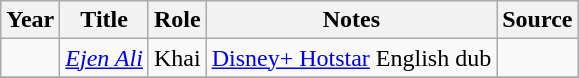<table class="wikitable sortable">
<tr>
<th>Year</th>
<th>Title</th>
<th>Role</th>
<th>Notes</th>
<th>Source</th>
</tr>
<tr>
<td></td>
<td><em><a href='#'>Ejen Ali</a></em></td>
<td>Khai</td>
<td><a href='#'>Disney+ Hotstar</a> English dub</td>
<td></td>
</tr>
<tr>
</tr>
</table>
